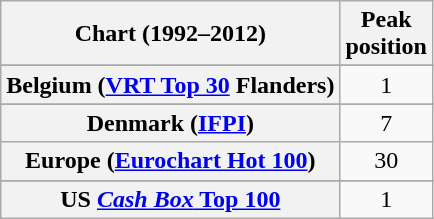<table class="wikitable plainrowheaders sortable" style="text-align:center">
<tr>
<th scope="col">Chart (1992–2012)</th>
<th scope="col">Peak<br>position</th>
</tr>
<tr>
</tr>
<tr>
</tr>
<tr>
<th scope="row">Belgium (<a href='#'>VRT Top 30</a> Flanders)</th>
<td>1</td>
</tr>
<tr>
</tr>
<tr>
<th scope="row">Denmark (<a href='#'>IFPI</a>)</th>
<td>7</td>
</tr>
<tr>
<th scope="row">Europe (<a href='#'>Eurochart Hot 100</a>)</th>
<td>30</td>
</tr>
<tr>
</tr>
<tr>
</tr>
<tr>
</tr>
<tr>
</tr>
<tr>
</tr>
<tr>
</tr>
<tr>
</tr>
<tr>
</tr>
<tr>
</tr>
<tr>
</tr>
<tr>
</tr>
<tr>
</tr>
<tr>
<th scope="row">US <a href='#'><em>Cash Box</em> Top 100</a></th>
<td>1</td>
</tr>
</table>
